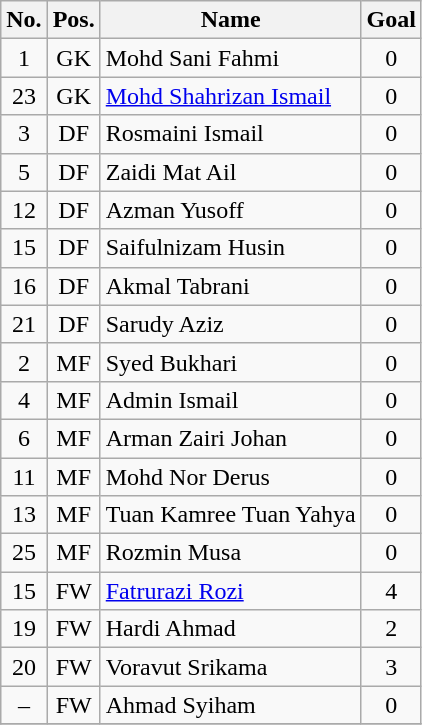<table class="wikitable" style="text-align:center">
<tr>
<th>No.</th>
<th>Pos.</th>
<th>Name</th>
<th>Goal</th>
</tr>
<tr>
<td>1</td>
<td>GK</td>
<td align="left">Mohd Sani Fahmi</td>
<td>0</td>
</tr>
<tr>
<td>23</td>
<td>GK</td>
<td align="left"><a href='#'>Mohd Shahrizan Ismail</a></td>
<td>0</td>
</tr>
<tr>
<td>3</td>
<td>DF</td>
<td align="left">Rosmaini Ismail</td>
<td>0</td>
</tr>
<tr>
<td>5</td>
<td>DF</td>
<td align="left">Zaidi Mat Ail</td>
<td>0</td>
</tr>
<tr>
<td>12</td>
<td>DF</td>
<td align="left">Azman Yusoff</td>
<td>0</td>
</tr>
<tr>
<td>15</td>
<td>DF</td>
<td align="left">Saifulnizam Husin</td>
<td>0</td>
</tr>
<tr>
<td>16</td>
<td>DF</td>
<td align="left">Akmal Tabrani</td>
<td>0</td>
</tr>
<tr>
<td>21</td>
<td>DF</td>
<td align="left">Sarudy Aziz</td>
<td>0</td>
</tr>
<tr>
<td>2</td>
<td>MF</td>
<td align="left">Syed Bukhari</td>
<td>0</td>
</tr>
<tr>
<td>4</td>
<td>MF</td>
<td align="left">Admin Ismail</td>
<td>0</td>
</tr>
<tr>
<td>6</td>
<td>MF</td>
<td align="left">Arman Zairi Johan</td>
<td>0</td>
</tr>
<tr>
<td>11</td>
<td>MF</td>
<td align="left">Mohd Nor Derus</td>
<td>0</td>
</tr>
<tr>
<td>13</td>
<td>MF</td>
<td align="left">Tuan Kamree Tuan Yahya</td>
<td>0</td>
</tr>
<tr>
<td>25</td>
<td>MF</td>
<td align="left">Rozmin Musa</td>
<td>0</td>
</tr>
<tr>
<td>15</td>
<td>FW</td>
<td align="left"><a href='#'>Fatrurazi Rozi</a></td>
<td>4</td>
</tr>
<tr>
<td>19</td>
<td>FW</td>
<td align="left">Hardi Ahmad</td>
<td>2</td>
</tr>
<tr>
<td>20</td>
<td>FW</td>
<td align="left">Voravut Srikama</td>
<td>3</td>
</tr>
<tr>
<td>–</td>
<td>FW</td>
<td align="left">Ahmad Syiham</td>
<td>0</td>
</tr>
<tr>
</tr>
</table>
